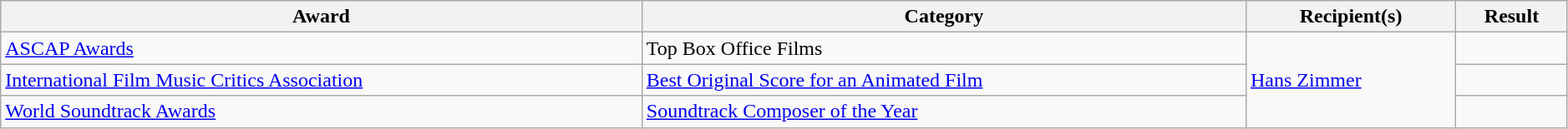<table class="wikitable sortable" style="width:99%;">
<tr>
<th>Award</th>
<th>Category</th>
<th>Recipient(s)</th>
<th>Result</th>
</tr>
<tr>
<td><a href='#'>ASCAP Awards</a></td>
<td>Top Box Office Films</td>
<td rowspan="3"><a href='#'>Hans Zimmer</a></td>
<td></td>
</tr>
<tr>
<td><a href='#'>International Film Music Critics Association</a></td>
<td><a href='#'>Best Original Score for an Animated Film</a></td>
<td></td>
</tr>
<tr>
<td><a href='#'>World Soundtrack Awards</a></td>
<td><a href='#'>Soundtrack Composer of the Year</a></td>
<td></td>
</tr>
</table>
